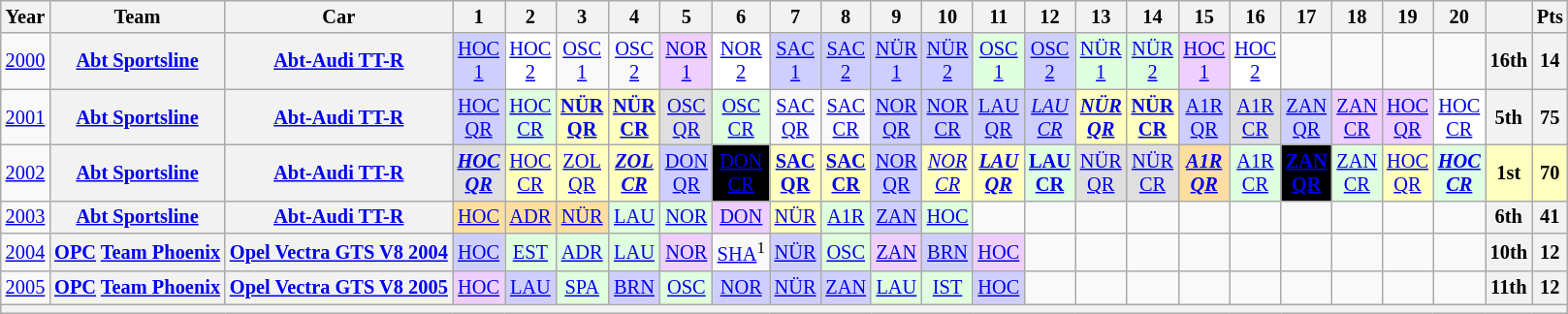<table class="wikitable" border="1" style="text-align:center; font-size:85%;">
<tr>
<th>Year</th>
<th>Team</th>
<th>Car</th>
<th>1</th>
<th>2</th>
<th>3</th>
<th>4</th>
<th>5</th>
<th>6</th>
<th>7</th>
<th>8</th>
<th>9</th>
<th>10</th>
<th>11</th>
<th>12</th>
<th>13</th>
<th>14</th>
<th>15</th>
<th>16</th>
<th>17</th>
<th>18</th>
<th>19</th>
<th>20</th>
<th></th>
<th>Pts</th>
</tr>
<tr>
<td><a href='#'>2000</a></td>
<th nowrap><a href='#'>Abt Sportsline</a></th>
<th nowrap><a href='#'>Abt-Audi TT-R</a></th>
<td style="background:#CFCFFF;"><a href='#'>HOC<br>1</a><br></td>
<td style="background:white;"><a href='#'>HOC<br>2</a><br></td>
<td><a href='#'>OSC<br>1</a></td>
<td><a href='#'>OSC<br>2</a></td>
<td style="background:#efcfff;"><a href='#'>NOR<br>1</a><br></td>
<td style="background:white;"><a href='#'>NOR<br>2</a><br></td>
<td style="background:#CFCFFF;"><a href='#'>SAC<br>1</a><br></td>
<td style="background:#CFCFFF;"><a href='#'>SAC<br>2</a><br></td>
<td style="background:#CFCFFF;"><a href='#'>NÜR<br>1</a><br></td>
<td style="background:#CFCFFF;"><a href='#'>NÜR<br>2</a><br></td>
<td style="background:#dfffdf;"><a href='#'>OSC<br>1</a><br></td>
<td style="background:#CFCFFF;"><a href='#'>OSC<br>2</a><br></td>
<td style="background:#dfffdf;"><a href='#'>NÜR<br>1</a><br></td>
<td style="background:#dfffdf;"><a href='#'>NÜR<br>2</a><br></td>
<td style="background:#efcfff;"><a href='#'>HOC<br>1</a><br></td>
<td style="background:white;"><a href='#'>HOC<br>2</a><br></td>
<td></td>
<td></td>
<td></td>
<td></td>
<th>16th</th>
<th>14</th>
</tr>
<tr>
<td><a href='#'>2001</a></td>
<th nowrap><a href='#'>Abt Sportsline</a></th>
<th nowrap><a href='#'>Abt-Audi TT-R</a></th>
<td style="background:#CFCFFF;"><a href='#'>HOC<br>QR</a><br></td>
<td style="background:#DFFFDF;"><a href='#'>HOC<br>CR</a><br></td>
<td style="background:#FFFFBF;"><strong><a href='#'>NÜR<br>QR</a></strong><br></td>
<td style="background:#FFFFBF;"><strong><a href='#'>NÜR<br>CR</a></strong><br></td>
<td style="background:#DFDFDF;"><a href='#'>OSC<br>QR</a><br></td>
<td style="background:#DFFFDF;"><a href='#'>OSC<br>CR</a><br></td>
<td><a href='#'>SAC<br>QR</a></td>
<td><a href='#'>SAC<br>CR</a></td>
<td style="background:#CFCFFF;"><a href='#'>NOR<br>QR</a><br></td>
<td style="background:#CFCFFF;"><a href='#'>NOR<br>CR</a><br></td>
<td style="background:#CFCFFF;"><a href='#'>LAU<br>QR</a><br></td>
<td style="background:#CFCFFF;"><em><a href='#'>LAU<br>CR</a></em><br></td>
<td style="background:#FFFFBF;"><strong><em><a href='#'>NÜR<br>QR</a></em></strong><br></td>
<td style="background:#FFFFBF;"><strong><a href='#'>NÜR<br>CR</a></strong><br></td>
<td style="background:#CFCFFF;"><a href='#'>A1R<br>QR</a><br></td>
<td style="background:#DFDFDF;"><a href='#'>A1R<br>CR</a><br></td>
<td style="background:#CFCFFF;"><a href='#'>ZAN<br>QR</a><br></td>
<td style="background:#EFCFFF;"><a href='#'>ZAN<br>CR</a><br></td>
<td style="background:#EFCFFF;"><a href='#'>HOC<br>QR</a><br></td>
<td style="background:#FFFFFF;"><a href='#'>HOC<br>CR</a><br></td>
<th>5th</th>
<th>75</th>
</tr>
<tr>
<td><a href='#'>2002</a></td>
<th nowrap><a href='#'>Abt Sportsline</a></th>
<th nowrap><a href='#'>Abt-Audi TT-R</a></th>
<td style="background:#DFDFDF;"><strong><em><a href='#'>HOC<br>QR</a></em></strong><br></td>
<td style="background:#FFFFBF;"><a href='#'>HOC<br>CR</a><br></td>
<td style="background:#FFFFBF;"><a href='#'>ZOL<br>QR</a><br></td>
<td style="background:#FFFFBF;"><strong><em><a href='#'>ZOL<br>CR</a></em></strong><br></td>
<td style="background:#CFCFFF;"><a href='#'>DON<br>QR</a><br></td>
<td style="background:#000000; color:white"><a href='#'><span>DON<br>CR</span></a><br></td>
<td style="background:#FFFFBF;"><strong><a href='#'>SAC<br>QR</a></strong><br></td>
<td style="background:#FFFFBF;"><strong><a href='#'>SAC<br>CR</a></strong><br></td>
<td style="background:#CFCFFF;"><a href='#'>NOR<br>QR</a><br></td>
<td style="background:#FFFFBF;"><em><a href='#'>NOR<br>CR</a></em><br></td>
<td style="background:#FFFFBF;"><strong><em><a href='#'>LAU<br>QR</a></em></strong><br></td>
<td style="background:#DFFFDF;"><strong><a href='#'>LAU<br>CR</a></strong><br></td>
<td style="background:#DFDFDF;"><a href='#'>NÜR<br>QR</a><br></td>
<td style="background:#DFDFDF;"><a href='#'>NÜR<br>CR</a><br></td>
<td style="background:#FFDF9F;"><strong><em><a href='#'>A1R<br>QR</a></em></strong><br></td>
<td style="background:#DFFFDF;"><a href='#'>A1R<br>CR</a><br></td>
<td style="background:#000000; color:white"><strong><a href='#'><span>ZAN<br>QR</span></a></strong><br></td>
<td style="background:#DFFFDF;"><a href='#'>ZAN<br>CR</a><br></td>
<td style="background:#FFFFBF;"><a href='#'>HOC<br>QR</a><br></td>
<td style="background:#DFFFDF;"><strong><em><a href='#'>HOC<br>CR</a></em></strong><br></td>
<td style="background:#FFFFBF;"><strong>1st</strong></td>
<td style="background:#FFFFBF;"><strong>70</strong></td>
</tr>
<tr>
<td><a href='#'>2003</a></td>
<th nowrap><a href='#'>Abt Sportsline</a></th>
<th nowrap><a href='#'>Abt-Audi TT-R</a></th>
<td style="background:#FFDF9F;"><a href='#'>HOC</a><br></td>
<td style="background:#FFDF9F;"><a href='#'>ADR</a><br></td>
<td style="background:#FFDF9F;"><a href='#'>NÜR</a><br></td>
<td style="background:#dfffdf;"><a href='#'>LAU</a><br></td>
<td style="background:#dfffdf;"><a href='#'>NOR</a><br></td>
<td style="background:#efcfff;"><a href='#'>DON</a><br></td>
<td style="background:#ffffbf;"><a href='#'>NÜR</a><br></td>
<td style="background:#dfffdf;"><a href='#'>A1R</a><br></td>
<td style="background:#cfcfff;"><a href='#'>ZAN</a><br></td>
<td style="background:#dfffdf;"><a href='#'>HOC</a><br></td>
<td></td>
<td></td>
<td></td>
<td></td>
<td></td>
<td></td>
<td></td>
<td></td>
<td></td>
<td></td>
<th>6th</th>
<th>41</th>
</tr>
<tr>
<td><a href='#'>2004</a></td>
<th nowrap><a href='#'>OPC</a> <a href='#'>Team Phoenix</a></th>
<th nowrap><a href='#'>Opel Vectra GTS V8 2004</a></th>
<td style="background:#cfcfff;"><a href='#'>HOC</a><br></td>
<td style="background:#dfffdf;"><a href='#'>EST</a><br></td>
<td style="background:#dfffdf;"><a href='#'>ADR</a><br></td>
<td style="background:#dfffdf;"><a href='#'>LAU</a><br></td>
<td style="background:#efcfff;"><a href='#'>NOR</a><br></td>
<td><a href='#'>SHA</a><sup>1</sup></td>
<td style="background:#cfcfff;"><a href='#'>NÜR</a><br></td>
<td style="background:#dfffdf;"><a href='#'>OSC</a><br></td>
<td style="background:#efcfff;"><a href='#'>ZAN</a><br></td>
<td style="background:#cfcfff;"><a href='#'>BRN</a><br></td>
<td style="background:#efcfff;"><a href='#'>HOC</a><br></td>
<td></td>
<td></td>
<td></td>
<td></td>
<td></td>
<td></td>
<td></td>
<td></td>
<td></td>
<th>10th</th>
<th>12</th>
</tr>
<tr>
<td><a href='#'>2005</a></td>
<th nowrap><a href='#'>OPC</a> <a href='#'>Team Phoenix</a></th>
<th nowrap><a href='#'>Opel Vectra GTS V8 2005</a></th>
<td style="background:#efcfff;"><a href='#'>HOC</a><br></td>
<td style="background:#cfcfff;"><a href='#'>LAU</a><br></td>
<td style="background:#dfffdf;"><a href='#'>SPA</a><br></td>
<td style="background:#cfcfff;"><a href='#'>BRN</a><br></td>
<td style="background:#dfffdf;"><a href='#'>OSC</a><br></td>
<td style="background:#cfcfff;"><a href='#'>NOR</a><br></td>
<td style="background:#cfcfff;"><a href='#'>NÜR</a><br></td>
<td style="background:#cfcfff;"><a href='#'>ZAN</a><br></td>
<td style="background:#dfffdf;"><a href='#'>LAU</a><br></td>
<td style="background:#dfffdf;"><a href='#'>IST</a><br></td>
<td style="background:#cfcfff;"><a href='#'>HOC</a><br></td>
<td></td>
<td></td>
<td></td>
<td></td>
<td></td>
<td></td>
<td></td>
<td></td>
<td></td>
<th>11th</th>
<th>12</th>
</tr>
<tr>
<th colspan="25"></th>
</tr>
</table>
